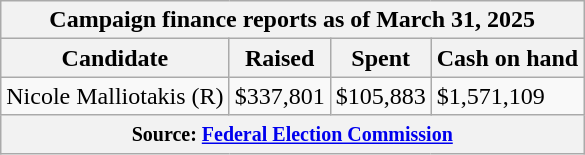<table class="wikitable sortable">
<tr>
<th colspan=4>Campaign finance reports as of March 31, 2025</th>
</tr>
<tr style="text-align:center;">
<th>Candidate</th>
<th>Raised</th>
<th>Spent</th>
<th>Cash on hand</th>
</tr>
<tr>
<td>Nicole Malliotakis (R)</td>
<td>$337,801</td>
<td>$105,883</td>
<td>$1,571,109</td>
</tr>
<tr>
<th colspan="4"><small>Source: <a href='#'>Federal Election Commission</a></small></th>
</tr>
</table>
